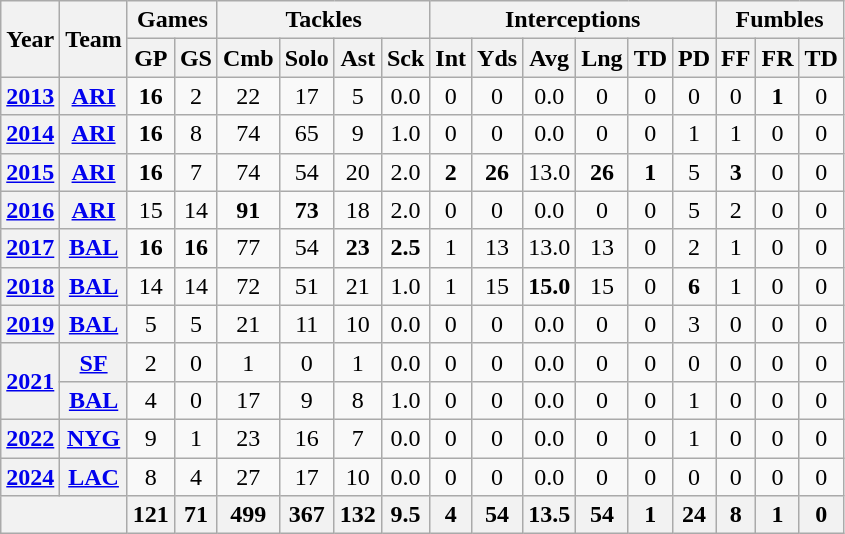<table class="wikitable" style="text-align:center;">
<tr>
<th rowspan="2">Year</th>
<th rowspan="2">Team</th>
<th colspan="2">Games</th>
<th colspan="4">Tackles</th>
<th colspan="6">Interceptions</th>
<th colspan="3">Fumbles</th>
</tr>
<tr>
<th>GP</th>
<th>GS</th>
<th>Cmb</th>
<th>Solo</th>
<th>Ast</th>
<th>Sck</th>
<th>Int</th>
<th>Yds</th>
<th>Avg</th>
<th>Lng</th>
<th>TD</th>
<th>PD</th>
<th>FF</th>
<th>FR</th>
<th>TD</th>
</tr>
<tr>
<th><a href='#'>2013</a></th>
<th><a href='#'>ARI</a></th>
<td><strong>16</strong></td>
<td>2</td>
<td>22</td>
<td>17</td>
<td>5</td>
<td>0.0</td>
<td>0</td>
<td>0</td>
<td>0.0</td>
<td>0</td>
<td>0</td>
<td>0</td>
<td>0</td>
<td><strong>1</strong></td>
<td>0</td>
</tr>
<tr>
<th><a href='#'>2014</a></th>
<th><a href='#'>ARI</a></th>
<td><strong>16</strong></td>
<td>8</td>
<td>74</td>
<td>65</td>
<td>9</td>
<td>1.0</td>
<td>0</td>
<td>0</td>
<td>0.0</td>
<td>0</td>
<td>0</td>
<td>1</td>
<td>1</td>
<td>0</td>
<td>0</td>
</tr>
<tr>
<th><a href='#'>2015</a></th>
<th><a href='#'>ARI</a></th>
<td><strong>16</strong></td>
<td>7</td>
<td>74</td>
<td>54</td>
<td>20</td>
<td>2.0</td>
<td><strong>2</strong></td>
<td><strong>26</strong></td>
<td>13.0</td>
<td><strong>26</strong></td>
<td><strong>1</strong></td>
<td>5</td>
<td><strong>3</strong></td>
<td>0</td>
<td>0</td>
</tr>
<tr>
<th><a href='#'>2016</a></th>
<th><a href='#'>ARI</a></th>
<td>15</td>
<td>14</td>
<td><strong>91</strong></td>
<td><strong>73</strong></td>
<td>18</td>
<td>2.0</td>
<td>0</td>
<td>0</td>
<td>0.0</td>
<td>0</td>
<td>0</td>
<td>5</td>
<td>2</td>
<td>0</td>
<td>0</td>
</tr>
<tr>
<th><a href='#'>2017</a></th>
<th><a href='#'>BAL</a></th>
<td><strong>16</strong></td>
<td><strong>16</strong></td>
<td>77</td>
<td>54</td>
<td><strong>23</strong></td>
<td><strong>2.5</strong></td>
<td>1</td>
<td>13</td>
<td>13.0</td>
<td>13</td>
<td>0</td>
<td>2</td>
<td>1</td>
<td>0</td>
<td>0</td>
</tr>
<tr>
<th><a href='#'>2018</a></th>
<th><a href='#'>BAL</a></th>
<td>14</td>
<td>14</td>
<td>72</td>
<td>51</td>
<td>21</td>
<td>1.0</td>
<td>1</td>
<td>15</td>
<td><strong>15.0</strong></td>
<td>15</td>
<td>0</td>
<td><strong>6</strong></td>
<td>1</td>
<td>0</td>
<td>0</td>
</tr>
<tr>
<th><a href='#'>2019</a></th>
<th><a href='#'>BAL</a></th>
<td>5</td>
<td>5</td>
<td>21</td>
<td>11</td>
<td>10</td>
<td>0.0</td>
<td>0</td>
<td>0</td>
<td>0.0</td>
<td>0</td>
<td>0</td>
<td>3</td>
<td>0</td>
<td>0</td>
<td>0</td>
</tr>
<tr>
<th rowspan="2"><a href='#'>2021</a></th>
<th><a href='#'>SF</a></th>
<td>2</td>
<td>0</td>
<td>1</td>
<td>0</td>
<td>1</td>
<td>0.0</td>
<td>0</td>
<td 0>0</td>
<td>0.0</td>
<td>0</td>
<td>0</td>
<td>0</td>
<td>0</td>
<td>0</td>
<td>0</td>
</tr>
<tr>
<th><a href='#'>BAL</a></th>
<td>4</td>
<td>0</td>
<td>17</td>
<td>9</td>
<td>8</td>
<td>1.0</td>
<td>0</td>
<td>0</td>
<td>0.0</td>
<td>0</td>
<td>0</td>
<td>1</td>
<td>0</td>
<td>0</td>
<td>0</td>
</tr>
<tr>
<th><a href='#'>2022</a></th>
<th><a href='#'>NYG</a></th>
<td>9</td>
<td>1</td>
<td>23</td>
<td>16</td>
<td>7</td>
<td>0.0</td>
<td>0</td>
<td>0</td>
<td>0.0</td>
<td>0</td>
<td>0</td>
<td>1</td>
<td>0</td>
<td>0</td>
<td>0</td>
</tr>
<tr>
<th><a href='#'>2024</a></th>
<th><a href='#'>LAC</a></th>
<td>8</td>
<td>4</td>
<td>27</td>
<td>17</td>
<td>10</td>
<td>0.0</td>
<td>0</td>
<td>0</td>
<td>0.0</td>
<td>0</td>
<td>0</td>
<td>0</td>
<td>0</td>
<td>0</td>
<td>0</td>
</tr>
<tr>
<th colspan="2"></th>
<th>121</th>
<th>71</th>
<th>499</th>
<th>367</th>
<th>132</th>
<th>9.5</th>
<th>4</th>
<th>54</th>
<th>13.5</th>
<th>54</th>
<th>1</th>
<th>24</th>
<th>8</th>
<th>1</th>
<th>0</th>
</tr>
</table>
